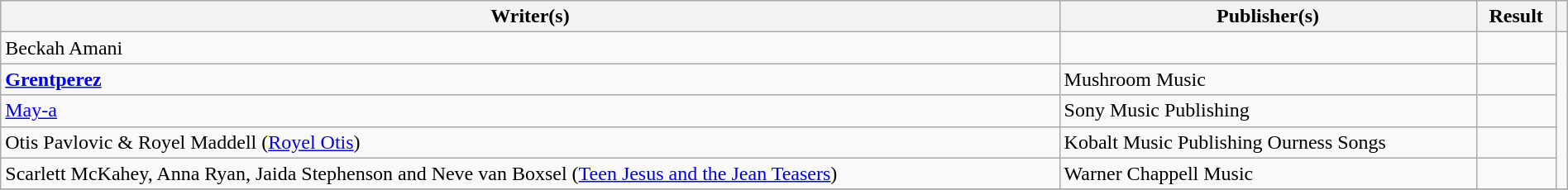<table class="wikitable" width=100%>
<tr>
<th scope="col">Writer(s)</th>
<th scope="col">Publisher(s)</th>
<th scope="col">Result</th>
<th scope="col"></th>
</tr>
<tr>
<td>Beckah Amani</td>
<td></td>
<td></td>
<td rowspan="5"></td>
</tr>
<tr>
<td><strong><a href='#'>Grentperez</a></strong></td>
<td>Mushroom Music</td>
<td></td>
</tr>
<tr>
<td><a href='#'>May-a</a></td>
<td>Sony Music Publishing</td>
<td></td>
</tr>
<tr>
<td>Otis Pavlovic & Royel Maddell (<a href='#'>Royel Otis</a>)</td>
<td>Kobalt Music Publishing  Ourness Songs</td>
<td></td>
</tr>
<tr>
<td>Scarlett McKahey, Anna Ryan, Jaida Stephenson and Neve van Boxsel (<a href='#'>Teen Jesus and the Jean Teasers</a>)</td>
<td>Warner Chappell Music</td>
<td></td>
</tr>
<tr>
</tr>
</table>
